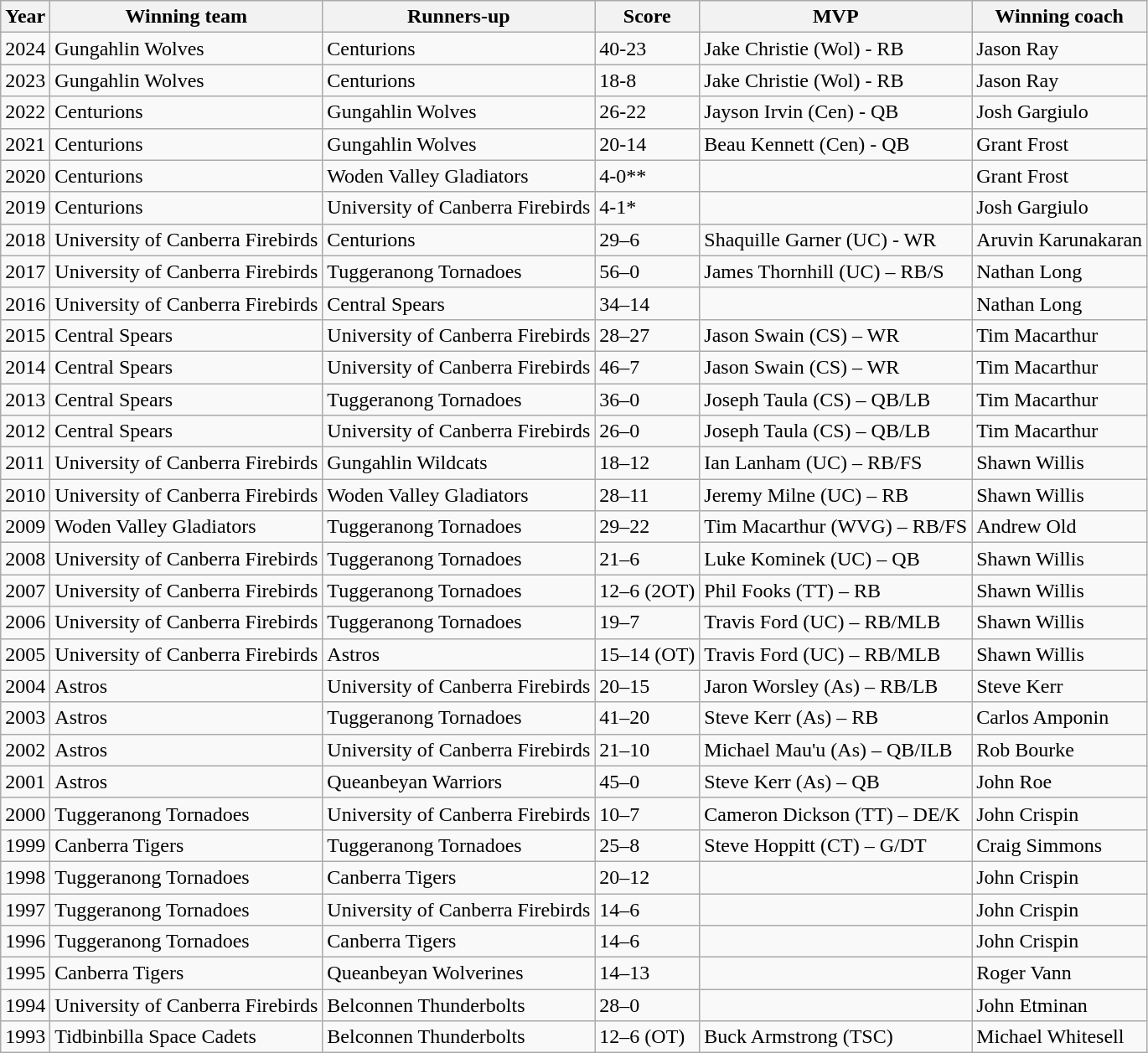<table class="wikitable">
<tr>
<th>Year</th>
<th>Winning team</th>
<th>Runners-up</th>
<th>Score</th>
<th>MVP</th>
<th>Winning coach</th>
</tr>
<tr>
<td>2024</td>
<td>Gungahlin Wolves</td>
<td>Centurions</td>
<td>40-23</td>
<td>Jake Christie (Wol) - RB</td>
<td>Jason Ray</td>
</tr>
<tr>
<td>2023</td>
<td>Gungahlin Wolves</td>
<td>Centurions</td>
<td>18-8</td>
<td>Jake Christie (Wol) - RB</td>
<td>Jason Ray</td>
</tr>
<tr>
<td>2022</td>
<td>Centurions</td>
<td>Gungahlin Wolves</td>
<td>26-22</td>
<td>Jayson Irvin (Cen) - QB</td>
<td>Josh Gargiulo</td>
</tr>
<tr>
<td>2021</td>
<td>Centurions</td>
<td>Gungahlin Wolves</td>
<td>20-14</td>
<td>Beau Kennett (Cen) - QB</td>
<td>Grant Frost</td>
</tr>
<tr>
<td>2020</td>
<td>Centurions</td>
<td>Woden Valley Gladiators</td>
<td>4-0**</td>
<td></td>
<td>Grant Frost</td>
</tr>
<tr>
<td>2019</td>
<td>Centurions</td>
<td>University of Canberra Firebirds</td>
<td>4-1*</td>
<td></td>
<td>Josh Gargiulo</td>
</tr>
<tr>
<td>2018</td>
<td>University of Canberra Firebirds</td>
<td>Centurions</td>
<td>29–6</td>
<td>Shaquille Garner (UC) - WR</td>
<td>Aruvin Karunakaran</td>
</tr>
<tr>
<td>2017</td>
<td>University of Canberra Firebirds</td>
<td>Tuggeranong Tornadoes</td>
<td>56–0</td>
<td>James Thornhill (UC) – RB/S</td>
<td>Nathan Long</td>
</tr>
<tr>
<td>2016</td>
<td>University of Canberra Firebirds</td>
<td>Central Spears</td>
<td>34–14</td>
<td></td>
<td>Nathan Long</td>
</tr>
<tr>
<td>2015</td>
<td>Central Spears</td>
<td>University of Canberra Firebirds</td>
<td>28–27</td>
<td>Jason Swain (CS) – WR</td>
<td>Tim Macarthur</td>
</tr>
<tr>
<td>2014</td>
<td>Central Spears</td>
<td>University of Canberra Firebirds</td>
<td>46–7</td>
<td>Jason Swain (CS) – WR</td>
<td>Tim Macarthur</td>
</tr>
<tr>
<td>2013</td>
<td>Central Spears</td>
<td>Tuggeranong Tornadoes</td>
<td>36–0</td>
<td>Joseph Taula (CS) – QB/LB</td>
<td>Tim Macarthur</td>
</tr>
<tr>
<td>2012</td>
<td>Central Spears</td>
<td>University of Canberra Firebirds</td>
<td>26–0</td>
<td>Joseph Taula (CS) – QB/LB</td>
<td>Tim Macarthur</td>
</tr>
<tr>
<td>2011</td>
<td>University of Canberra Firebirds</td>
<td>Gungahlin Wildcats</td>
<td>18–12</td>
<td>Ian Lanham (UC) – RB/FS</td>
<td>Shawn Willis</td>
</tr>
<tr>
<td>2010</td>
<td>University of Canberra Firebirds</td>
<td>Woden Valley Gladiators</td>
<td>28–11</td>
<td>Jeremy Milne (UC) – RB</td>
<td>Shawn Willis</td>
</tr>
<tr>
<td>2009</td>
<td>Woden Valley Gladiators</td>
<td>Tuggeranong Tornadoes</td>
<td>29–22</td>
<td>Tim Macarthur (WVG) – RB/FS</td>
<td>Andrew Old</td>
</tr>
<tr>
<td>2008</td>
<td>University of Canberra Firebirds</td>
<td>Tuggeranong Tornadoes</td>
<td>21–6</td>
<td>Luke Kominek (UC) – QB</td>
<td>Shawn Willis</td>
</tr>
<tr>
<td>2007</td>
<td>University of Canberra Firebirds</td>
<td>Tuggeranong Tornadoes</td>
<td>12–6 (2OT)</td>
<td>Phil Fooks (TT) – RB</td>
<td>Shawn Willis</td>
</tr>
<tr>
<td>2006</td>
<td>University of Canberra Firebirds</td>
<td>Tuggeranong Tornadoes</td>
<td>19–7</td>
<td>Travis Ford (UC) – RB/MLB</td>
<td>Shawn Willis</td>
</tr>
<tr>
<td>2005</td>
<td>University of Canberra Firebirds</td>
<td>Astros</td>
<td>15–14 (OT)</td>
<td>Travis Ford (UC) – RB/MLB</td>
<td>Shawn Willis</td>
</tr>
<tr>
<td>2004</td>
<td>Astros</td>
<td>University of Canberra Firebirds</td>
<td>20–15</td>
<td>Jaron Worsley (As) – RB/LB</td>
<td>Steve Kerr</td>
</tr>
<tr>
<td>2003</td>
<td>Astros</td>
<td>Tuggeranong Tornadoes</td>
<td>41–20</td>
<td>Steve Kerr (As) – RB</td>
<td>Carlos Amponin</td>
</tr>
<tr>
<td>2002</td>
<td>Astros</td>
<td>University of Canberra Firebirds</td>
<td>21–10</td>
<td>Michael Mau'u (As) – QB/ILB</td>
<td>Rob Bourke</td>
</tr>
<tr>
<td>2001</td>
<td>Astros</td>
<td>Queanbeyan Warriors</td>
<td>45–0</td>
<td>Steve Kerr (As) – QB</td>
<td>John Roe</td>
</tr>
<tr>
<td>2000</td>
<td>Tuggeranong Tornadoes</td>
<td>University of Canberra Firebirds</td>
<td>10–7</td>
<td>Cameron Dickson (TT) – DE/K</td>
<td>John Crispin</td>
</tr>
<tr>
<td>1999</td>
<td>Canberra Tigers</td>
<td>Tuggeranong Tornadoes</td>
<td>25–8</td>
<td>Steve Hoppitt (CT) – G/DT</td>
<td>Craig Simmons</td>
</tr>
<tr>
<td>1998</td>
<td>Tuggeranong Tornadoes</td>
<td>Canberra Tigers</td>
<td>20–12</td>
<td></td>
<td>John Crispin</td>
</tr>
<tr>
<td>1997</td>
<td>Tuggeranong Tornadoes</td>
<td>University of Canberra Firebirds</td>
<td>14–6</td>
<td></td>
<td>John Crispin</td>
</tr>
<tr>
<td>1996</td>
<td>Tuggeranong Tornadoes</td>
<td>Canberra Tigers</td>
<td>14–6</td>
<td></td>
<td>John Crispin</td>
</tr>
<tr>
<td>1995</td>
<td>Canberra Tigers</td>
<td>Queanbeyan Wolverines</td>
<td>14–13</td>
<td></td>
<td>Roger Vann</td>
</tr>
<tr>
<td>1994</td>
<td>University of Canberra Firebirds</td>
<td>Belconnen Thunderbolts</td>
<td>28–0</td>
<td></td>
<td>John Etminan</td>
</tr>
<tr>
<td>1993</td>
<td>Tidbinbilla Space Cadets</td>
<td>Belconnen Thunderbolts</td>
<td>12–6 (OT)</td>
<td>Buck Armstrong (TSC)</td>
<td>Michael Whitesell</td>
</tr>
</table>
